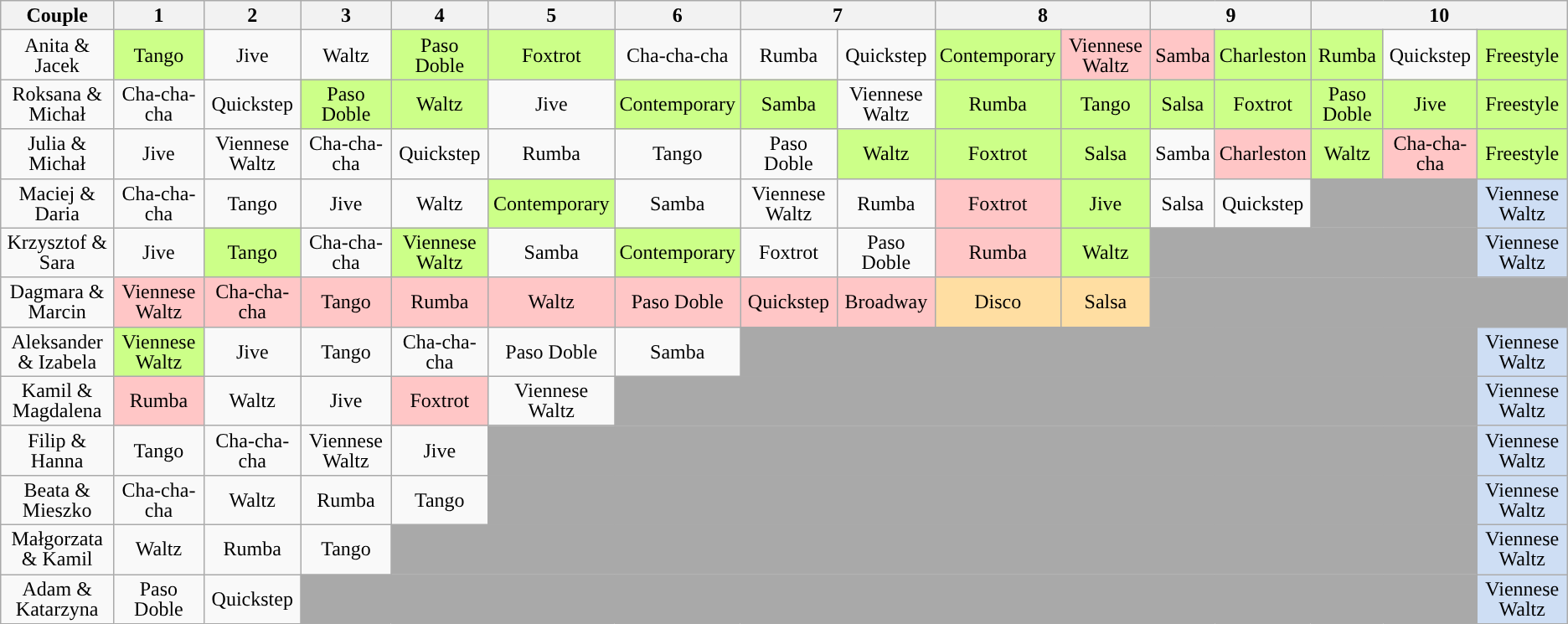<table class="wikitable" style="text-align:center; font-size:100%; line-height:16px">
<tr>
<th>Couple</th>
<th>1</th>
<th>2</th>
<th>3</th>
<th>4</th>
<th>5</th>
<th>6</th>
<th colspan="2">7</th>
<th colspan="2">8</th>
<th colspan="2">9</th>
<th colspan="3">10</th>
</tr>
<tr>
<td>Anita & Jacek</td>
<td style="background:#ccff88;">Tango</td>
<td>Jive</td>
<td>Waltz</td>
<td style="background:#ccff88;">Paso Doble</td>
<td style="background:#ccff88;">Foxtrot</td>
<td>Cha-cha-cha</td>
<td>Rumba</td>
<td>Quickstep</td>
<td style="background:#ccff88;">Contemporary</td>
<td style="background:#ffc6c6;">Viennese Waltz</td>
<td style="background:#ffc6c6;">Samba</td>
<td style="background:#ccff88;">Charleston</td>
<td style="background:#ccff88;">Rumba</td>
<td>Quickstep</td>
<td style="background:#ccff88;">Freestyle</td>
</tr>
<tr>
<td>Roksana & Michał</td>
<td>Cha-cha-cha</td>
<td>Quickstep</td>
<td style="background:#ccff88;">Paso Doble</td>
<td style="background:#ccff88;">Waltz</td>
<td>Jive</td>
<td style="background:#ccff88;">Contemporary</td>
<td style="background:#ccff88;">Samba</td>
<td>Viennese Waltz</td>
<td style="background:#ccff88;">Rumba</td>
<td style="background:#ccff88;">Tango</td>
<td style="background:#ccff88;">Salsa</td>
<td style="background:#ccff88;">Foxtrot</td>
<td style="background:#ccff88;">Paso Doble</td>
<td style="background:#ccff88;">Jive</td>
<td style="background:#ccff88;">Freestyle</td>
</tr>
<tr>
<td>Julia & Michał</td>
<td>Jive</td>
<td>Viennese Waltz</td>
<td>Cha-cha-cha</td>
<td>Quickstep</td>
<td>Rumba</td>
<td>Tango</td>
<td>Paso Doble</td>
<td style="background:#ccff88;">Waltz</td>
<td style="background:#ccff88;">Foxtrot</td>
<td style="background:#ccff88;">Salsa</td>
<td>Samba</td>
<td style="background:#ffc6c6;">Charleston</td>
<td style="background:#ccff88;">Waltz</td>
<td style="background:#ffc6c6;">Cha-cha-cha</td>
<td style="background:#ccff88;">Freestyle</td>
</tr>
<tr>
<td>Maciej & Daria</td>
<td>Cha-cha-cha</td>
<td>Tango</td>
<td>Jive</td>
<td>Waltz</td>
<td style="background:#ccff88;">Contemporary</td>
<td>Samba</td>
<td>Viennese Waltz</td>
<td>Rumba</td>
<td style="background:#ffc6c6;">Foxtrot</td>
<td style="background:#ccff88;">Jive</td>
<td>Salsa</td>
<td>Quickstep</td>
<td style="background:darkgrey;" colspan="2"></td>
<td style="background:#CEDEF4">Viennese Waltz</td>
</tr>
<tr>
<td>Krzysztof & Sara</td>
<td>Jive</td>
<td style="background:#ccff88;">Tango</td>
<td>Cha-cha-cha</td>
<td style="background:#ccff88;">Viennese Waltz</td>
<td>Samba</td>
<td style="background:#ccff88;">Contemporary</td>
<td>Foxtrot</td>
<td>Paso Doble</td>
<td style="background:#ffc6c6;">Rumba</td>
<td style="background:#ccff88;">Waltz</td>
<td style="background:darkgrey;" colspan="4"></td>
<td style="background:#CEDEF4">Viennese Waltz</td>
</tr>
<tr>
<td>Dagmara & Marcin</td>
<td style="background:#ffc6c6;">Viennese Waltz</td>
<td style="background:#ffc6c6;">Cha-cha-cha</td>
<td style="background:#ffc6c6;">Tango</td>
<td style="background:#ffc6c6;">Rumba</td>
<td style="background:#ffc6c6;">Waltz</td>
<td style="background:#ffc6c6;">Paso Doble</td>
<td style="background:#ffc6c6;">Quickstep</td>
<td style="background:#ffc6c6;">Broadway</td>
<td style="background:#FFDEA2;">Disco</td>
<td style="background:#FFDEA2;">Salsa</td>
<td style="background:darkgrey;" colspan="5"></td>
</tr>
<tr>
<td>Aleksander & Izabela</td>
<td style="background:#ccff88;">Viennese Waltz</td>
<td>Jive</td>
<td>Tango</td>
<td>Cha-cha-cha</td>
<td>Paso Doble</td>
<td>Samba</td>
<td style="background:darkgrey;" colspan="8"></td>
<td style="background:#CEDEF4">Viennese Waltz</td>
</tr>
<tr>
<td>Kamil & Magdalena</td>
<td style="background:#ffc6c6;">Rumba</td>
<td>Waltz</td>
<td>Jive</td>
<td style="background:#ffc6c6;">Foxtrot</td>
<td>Viennese Waltz</td>
<td style="background:darkgrey;" colspan="9"></td>
<td style="background:#CEDEF4">Viennese Waltz</td>
</tr>
<tr>
<td>Filip & Hanna</td>
<td>Tango</td>
<td>Cha-cha-cha</td>
<td>Viennese Waltz</td>
<td>Jive</td>
<td style="background:darkgrey;" colspan="10"></td>
<td style="background:#CEDEF4">Viennese Waltz</td>
</tr>
<tr>
<td>Beata & Mieszko</td>
<td>Cha-cha-cha</td>
<td>Waltz</td>
<td>Rumba</td>
<td>Tango</td>
<td style="background:darkgrey;" colspan="10"></td>
<td style="background:#CEDEF4">Viennese Waltz</td>
</tr>
<tr>
<td>Małgorzata & Kamil</td>
<td>Waltz</td>
<td>Rumba</td>
<td>Tango</td>
<td style="background:darkgrey;" colspan="11"></td>
<td style="background:#CEDEF4">Viennese Waltz</td>
</tr>
<tr>
<td>Adam & Katarzyna</td>
<td>Paso Doble</td>
<td>Quickstep</td>
<td style="background:darkgrey;" colspan="12"></td>
<td style="background:#CEDEF4">Viennese Waltz</td>
</tr>
</table>
